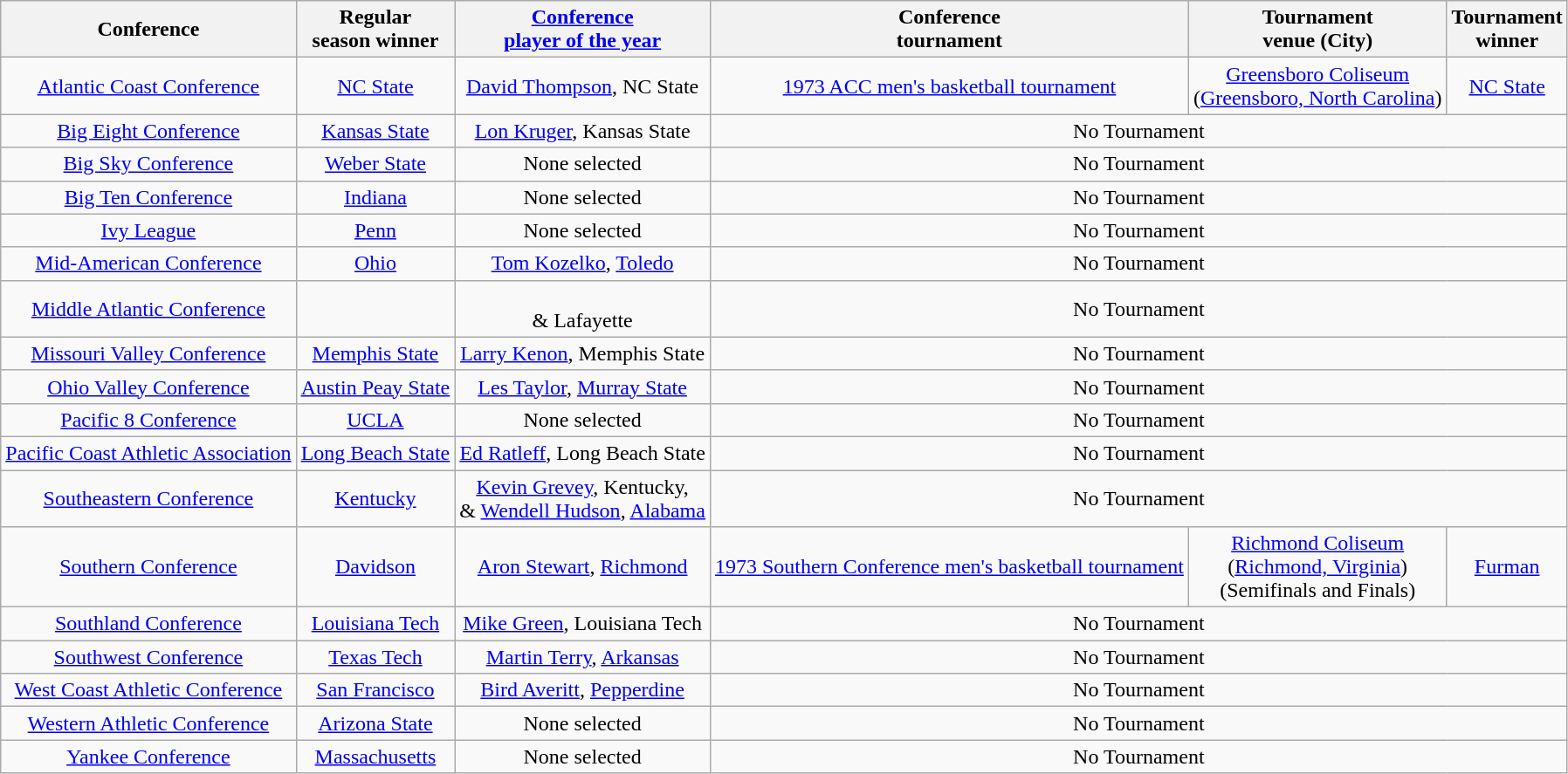<table class="wikitable" style="text-align:center;">
<tr>
<th>Conference</th>
<th>Regular <br> season winner</th>
<th><a href='#'>Conference <br> player of the year</a></th>
<th>Conference <br> tournament</th>
<th>Tournament <br> venue (City)</th>
<th>Tournament <br> winner</th>
</tr>
<tr>
<td><a href='#'>Atlantic Coast Conference</a></td>
<td><a href='#'>NC State</a></td>
<td><a href='#'>David Thompson</a>, NC State</td>
<td><a href='#'>1973 ACC men's basketball tournament</a></td>
<td><a href='#'>Greensboro Coliseum</a><br>(<a href='#'>Greensboro, North Carolina</a>)</td>
<td><a href='#'>NC State</a></td>
</tr>
<tr>
<td><a href='#'>Big Eight Conference</a></td>
<td><a href='#'>Kansas State</a></td>
<td><a href='#'>Lon Kruger</a>, Kansas State</td>
<td colspan=3>No Tournament</td>
</tr>
<tr>
<td><a href='#'>Big Sky Conference</a></td>
<td><a href='#'>Weber State</a></td>
<td>None selected</td>
<td colspan=3>No Tournament</td>
</tr>
<tr>
<td><a href='#'>Big Ten Conference</a></td>
<td><a href='#'>Indiana</a></td>
<td>None selected</td>
<td colspan=3>No Tournament</td>
</tr>
<tr>
<td><a href='#'>Ivy League</a></td>
<td><a href='#'>Penn</a></td>
<td>None selected</td>
<td colspan=3>No Tournament</td>
</tr>
<tr>
<td><a href='#'>Mid-American Conference</a></td>
<td><a href='#'>Ohio</a></td>
<td><a href='#'>Tom Kozelko</a>, <a href='#'>Toledo</a></td>
<td colspan=3>No Tournament</td>
</tr>
<tr>
<td><a href='#'>Middle Atlantic Conference</a></td>
<td> </td>
<td> <br>&  Lafayette</td>
<td colspan=3>No Tournament</td>
</tr>
<tr>
<td><a href='#'>Missouri Valley Conference</a></td>
<td><a href='#'>Memphis State</a></td>
<td><a href='#'>Larry Kenon</a>, Memphis State</td>
<td colspan=3>No Tournament</td>
</tr>
<tr>
<td><a href='#'>Ohio Valley Conference</a></td>
<td><a href='#'>Austin Peay State</a></td>
<td><a href='#'>Les Taylor</a>, <a href='#'>Murray State</a></td>
<td colspan=3>No Tournament</td>
</tr>
<tr>
<td><a href='#'>Pacific 8 Conference</a></td>
<td><a href='#'>UCLA</a></td>
<td>None selected</td>
<td colspan=3>No Tournament</td>
</tr>
<tr>
<td><a href='#'>Pacific Coast Athletic Association</a></td>
<td><a href='#'>Long Beach State</a></td>
<td><a href='#'>Ed Ratleff</a>, Long Beach State</td>
<td colspan=3>No Tournament</td>
</tr>
<tr>
<td><a href='#'>Southeastern Conference</a></td>
<td><a href='#'>Kentucky</a></td>
<td><a href='#'>Kevin Grevey</a>, Kentucky, <br>& <a href='#'>Wendell Hudson</a>, <a href='#'>Alabama</a></td>
<td colspan=3>No Tournament</td>
</tr>
<tr>
<td><a href='#'>Southern Conference</a></td>
<td><a href='#'>Davidson</a></td>
<td><a href='#'>Aron Stewart</a>, <a href='#'>Richmond</a></td>
<td><a href='#'>1973 Southern Conference men's basketball tournament</a></td>
<td><a href='#'>Richmond Coliseum</a><br>(<a href='#'>Richmond, Virginia</a>)<br>(Semifinals and Finals)</td>
<td><a href='#'>Furman</a></td>
</tr>
<tr>
<td><a href='#'>Southland Conference</a></td>
<td><a href='#'>Louisiana Tech</a></td>
<td><a href='#'>Mike Green</a>, Louisiana Tech</td>
<td colspan=3>No Tournament</td>
</tr>
<tr>
<td><a href='#'>Southwest Conference</a></td>
<td><a href='#'>Texas Tech</a></td>
<td><a href='#'>Martin Terry</a>, <a href='#'>Arkansas</a></td>
<td colspan=3>No Tournament</td>
</tr>
<tr>
<td><a href='#'>West Coast Athletic Conference</a></td>
<td><a href='#'>San Francisco</a></td>
<td><a href='#'>Bird Averitt</a>, <a href='#'>Pepperdine</a></td>
<td colspan=3>No Tournament</td>
</tr>
<tr>
<td><a href='#'>Western Athletic Conference</a></td>
<td><a href='#'>Arizona State</a></td>
<td>None selected</td>
<td colspan=3>No Tournament</td>
</tr>
<tr>
<td><a href='#'>Yankee Conference</a></td>
<td><a href='#'>Massachusetts</a></td>
<td>None selected</td>
<td colspan=3>No Tournament</td>
</tr>
</table>
